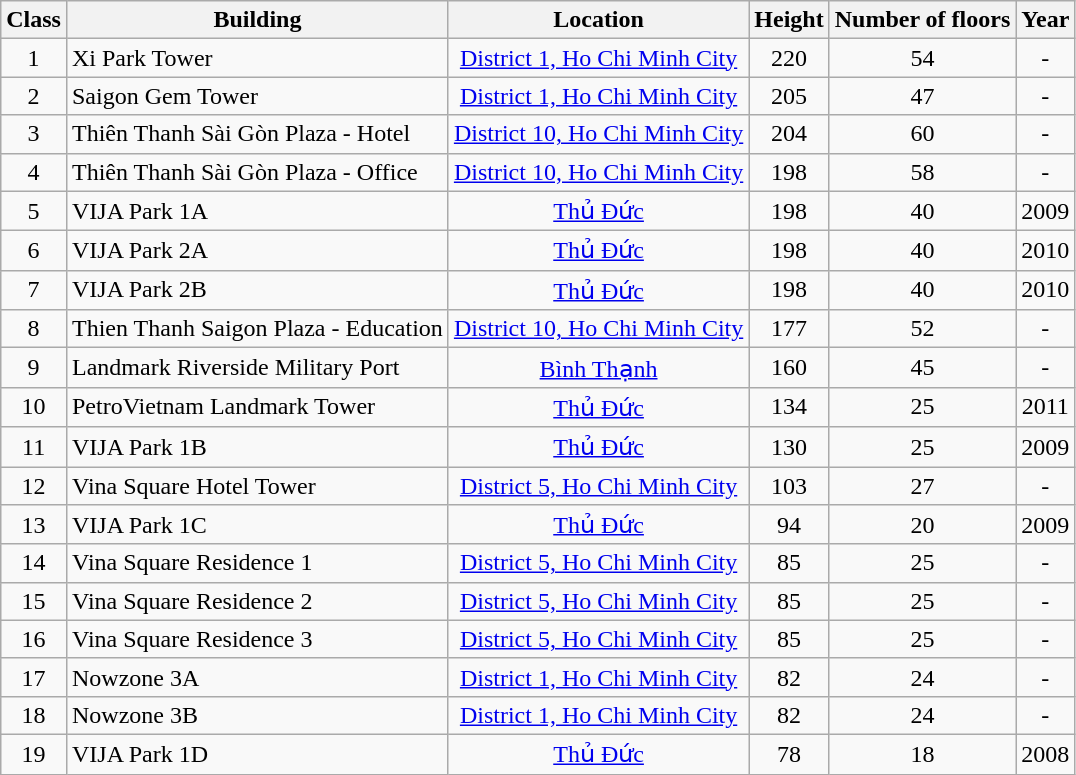<table class="wikitable sortable collapsible collapsed" style="text-align:center">
<tr>
<th>Class</th>
<th>Building</th>
<th>Location</th>
<th>Height</th>
<th>Number of floors</th>
<th>Year</th>
</tr>
<tr>
<td>1</td>
<td align="left">Xi Park Tower</td>
<td><a href='#'>District 1, Ho Chi Minh City</a></td>
<td>220</td>
<td>54</td>
<td>-</td>
</tr>
<tr>
<td>2</td>
<td align="left">Saigon Gem Tower</td>
<td><a href='#'>District 1, Ho Chi Minh City</a></td>
<td>205</td>
<td>47</td>
<td>-</td>
</tr>
<tr>
<td>3</td>
<td align="left">Thiên Thanh Sài Gòn Plaza - Hotel</td>
<td><a href='#'>District 10, Ho Chi Minh City</a></td>
<td>204</td>
<td>60</td>
<td>-</td>
</tr>
<tr>
<td>4</td>
<td align="left">Thiên Thanh Sài Gòn Plaza - Office</td>
<td><a href='#'>District 10, Ho Chi Minh City</a></td>
<td>198</td>
<td>58</td>
<td>-</td>
</tr>
<tr>
<td>5</td>
<td align="left">VIJA Park 1A</td>
<td><a href='#'>Thủ Đức</a></td>
<td>198</td>
<td>40</td>
<td>2009</td>
</tr>
<tr>
<td>6</td>
<td align="left">VIJA Park 2A</td>
<td><a href='#'>Thủ Đức</a></td>
<td>198</td>
<td>40</td>
<td>2010</td>
</tr>
<tr>
<td>7</td>
<td align="left">VIJA Park 2B</td>
<td><a href='#'>Thủ Đức</a></td>
<td>198</td>
<td>40</td>
<td>2010</td>
</tr>
<tr>
<td>8</td>
<td align="left">Thien Thanh Saigon Plaza - Education</td>
<td><a href='#'>District 10, Ho Chi Minh City</a></td>
<td>177</td>
<td>52</td>
<td>-</td>
</tr>
<tr>
<td>9</td>
<td align="left">Landmark Riverside Military Port</td>
<td><a href='#'>Bình Thạnh</a></td>
<td>160</td>
<td>45</td>
<td>-</td>
</tr>
<tr>
<td>10</td>
<td align="left">PetroVietnam Landmark Tower</td>
<td><a href='#'>Thủ Đức</a></td>
<td>134</td>
<td>25</td>
<td>2011</td>
</tr>
<tr>
<td>11</td>
<td align="left">VIJA Park 1B</td>
<td><a href='#'>Thủ Đức</a></td>
<td>130</td>
<td>25</td>
<td>2009</td>
</tr>
<tr>
<td>12</td>
<td align="left">Vina Square Hotel Tower</td>
<td><a href='#'>District 5, Ho Chi Minh City</a></td>
<td>103</td>
<td>27</td>
<td>-</td>
</tr>
<tr>
<td>13</td>
<td align="left">VIJA Park 1C</td>
<td><a href='#'>Thủ Đức</a></td>
<td>94</td>
<td>20</td>
<td>2009</td>
</tr>
<tr>
<td>14</td>
<td align="left">Vina Square Residence 1</td>
<td><a href='#'>District 5, Ho Chi Minh City</a></td>
<td>85</td>
<td>25</td>
<td>-</td>
</tr>
<tr>
<td>15</td>
<td align="left">Vina Square Residence 2</td>
<td><a href='#'>District 5, Ho Chi Minh City</a></td>
<td>85</td>
<td>25</td>
<td>-</td>
</tr>
<tr>
<td>16</td>
<td align="left">Vina Square Residence 3</td>
<td><a href='#'>District 5, Ho Chi Minh City</a></td>
<td>85</td>
<td>25</td>
<td>-</td>
</tr>
<tr>
<td>17</td>
<td align="left">Nowzone 3A</td>
<td><a href='#'>District 1, Ho Chi Minh City</a></td>
<td>82</td>
<td>24</td>
<td>-</td>
</tr>
<tr>
<td>18</td>
<td align="left">Nowzone 3B</td>
<td><a href='#'>District 1, Ho Chi Minh City</a></td>
<td>82</td>
<td>24</td>
<td>-</td>
</tr>
<tr>
<td>19</td>
<td align="left">VIJA Park 1D</td>
<td><a href='#'>Thủ Đức</a></td>
<td>78</td>
<td>18</td>
<td>2008</td>
</tr>
</table>
